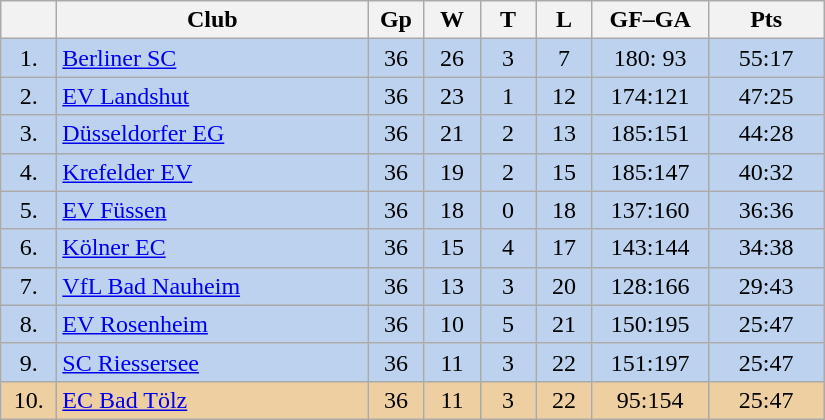<table class="wikitable">
<tr>
<th width="30"></th>
<th width="200">Club</th>
<th width="30">Gp</th>
<th width="30">W</th>
<th width="30">T</th>
<th width="30">L</th>
<th width="70">GF–GA</th>
<th width="70">Pts</th>
</tr>
<tr bgcolor="#BCD2EE" align="center">
<td>1.</td>
<td align="left"><a href='#'>Berliner SC</a></td>
<td>36</td>
<td>26</td>
<td>3</td>
<td>7</td>
<td>180: 93</td>
<td>55:17</td>
</tr>
<tr bgcolor=#BCD2EE align="center">
<td>2.</td>
<td align="left"><a href='#'>EV Landshut</a></td>
<td>36</td>
<td>23</td>
<td>1</td>
<td>12</td>
<td>174:121</td>
<td>47:25</td>
</tr>
<tr bgcolor=#BCD2EE align="center">
<td>3.</td>
<td align="left"><a href='#'>Düsseldorfer EG</a></td>
<td>36</td>
<td>21</td>
<td>2</td>
<td>13</td>
<td>185:151</td>
<td>44:28</td>
</tr>
<tr bgcolor=#BCD2EE align="center">
<td>4.</td>
<td align="left"><a href='#'>Krefelder EV</a></td>
<td>36</td>
<td>19</td>
<td>2</td>
<td>15</td>
<td>185:147</td>
<td>40:32</td>
</tr>
<tr bgcolor=#BCD2EE align="center">
<td>5.</td>
<td align="left"><a href='#'>EV Füssen</a></td>
<td>36</td>
<td>18</td>
<td>0</td>
<td>18</td>
<td>137:160</td>
<td>36:36</td>
</tr>
<tr bgcolor=#BCD2EE align="center">
<td>6.</td>
<td align="left"><a href='#'>Kölner EC</a></td>
<td>36</td>
<td>15</td>
<td>4</td>
<td>17</td>
<td>143:144</td>
<td>34:38</td>
</tr>
<tr bgcolor=#BCD2EE align="center">
<td>7.</td>
<td align="left"><a href='#'>VfL Bad Nauheim</a></td>
<td>36</td>
<td>13</td>
<td>3</td>
<td>20</td>
<td>128:166</td>
<td>29:43</td>
</tr>
<tr bgcolor=#BCD2EE align="center">
<td>8.</td>
<td align="left"><a href='#'>EV Rosenheim</a></td>
<td>36</td>
<td>10</td>
<td>5</td>
<td>21</td>
<td>150:195</td>
<td>25:47</td>
</tr>
<tr bgcolor=#BCD2EE align="center">
<td>9.</td>
<td align="left"><a href='#'>SC Riessersee</a></td>
<td>36</td>
<td>11</td>
<td>3</td>
<td>22</td>
<td>151:197</td>
<td>25:47</td>
</tr>
<tr bgcolor=#EECFA1 align="center">
<td>10.</td>
<td align="left"><a href='#'>EC Bad Tölz</a></td>
<td>36</td>
<td>11</td>
<td>3</td>
<td>22</td>
<td>95:154</td>
<td>25:47</td>
</tr>
</table>
